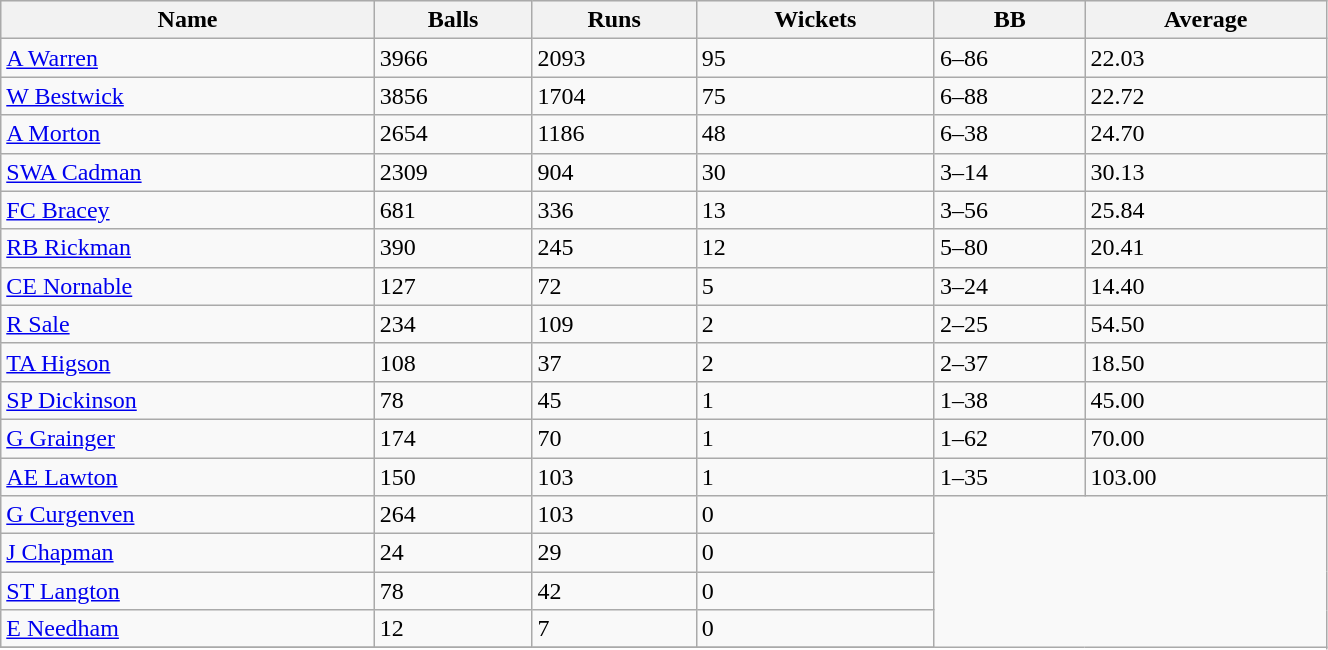<table class="wikitable sortable" width="70%">
<tr bgcolor="#efefef">
<th>Name</th>
<th>Balls</th>
<th>Runs</th>
<th>Wickets</th>
<th>BB</th>
<th>Average</th>
</tr>
<tr>
<td><a href='#'>A Warren</a></td>
<td>3966</td>
<td>2093</td>
<td>95</td>
<td>6–86</td>
<td>22.03</td>
</tr>
<tr>
<td><a href='#'>W Bestwick</a></td>
<td>3856</td>
<td>1704</td>
<td>75</td>
<td>6–88</td>
<td>22.72</td>
</tr>
<tr>
<td><a href='#'>A Morton</a></td>
<td>2654</td>
<td>1186</td>
<td>48</td>
<td>6–38</td>
<td>24.70</td>
</tr>
<tr>
<td><a href='#'>SWA Cadman</a></td>
<td>2309</td>
<td>904</td>
<td>30</td>
<td>3–14</td>
<td>30.13</td>
</tr>
<tr>
<td><a href='#'>FC Bracey</a></td>
<td>681</td>
<td>336</td>
<td>13</td>
<td>3–56</td>
<td>25.84</td>
</tr>
<tr>
<td><a href='#'>RB Rickman</a></td>
<td>390</td>
<td>245</td>
<td>12</td>
<td>5–80</td>
<td>20.41</td>
</tr>
<tr>
<td><a href='#'>CE Nornable</a></td>
<td>127</td>
<td>72</td>
<td>5</td>
<td>3–24</td>
<td>14.40</td>
</tr>
<tr>
<td><a href='#'>R Sale</a></td>
<td>234</td>
<td>109</td>
<td>2</td>
<td>2–25</td>
<td>54.50</td>
</tr>
<tr>
<td><a href='#'>TA Higson</a></td>
<td>108</td>
<td>37</td>
<td>2</td>
<td>2–37</td>
<td>18.50</td>
</tr>
<tr>
<td><a href='#'>SP Dickinson</a></td>
<td>78</td>
<td>45</td>
<td>1</td>
<td>1–38</td>
<td>45.00</td>
</tr>
<tr>
<td><a href='#'>G Grainger</a></td>
<td>174</td>
<td>70</td>
<td>1</td>
<td>1–62</td>
<td>70.00</td>
</tr>
<tr>
<td><a href='#'>AE Lawton</a></td>
<td>150</td>
<td>103</td>
<td>1</td>
<td>1–35</td>
<td>103.00</td>
</tr>
<tr>
<td><a href='#'>G Curgenven</a></td>
<td>264</td>
<td>103</td>
<td>0</td>
</tr>
<tr>
<td><a href='#'>J Chapman</a></td>
<td>24</td>
<td>29</td>
<td>0</td>
</tr>
<tr>
<td><a href='#'>ST Langton</a></td>
<td>78</td>
<td>42</td>
<td>0</td>
</tr>
<tr>
<td><a href='#'>E Needham</a></td>
<td>12</td>
<td>7</td>
<td>0   </td>
</tr>
<tr>
</tr>
</table>
